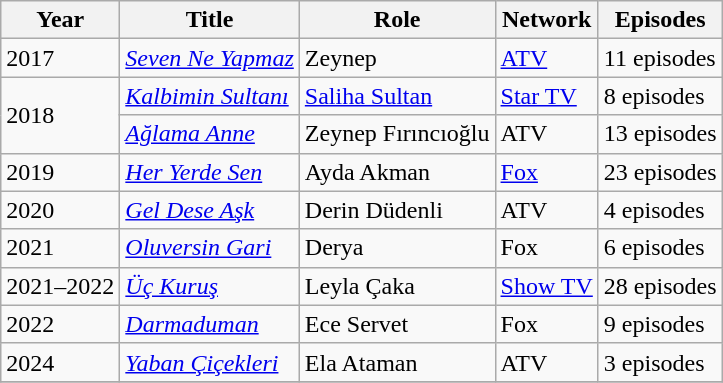<table class="wikitable">
<tr>
<th>Year</th>
<th>Title</th>
<th>Role</th>
<th>Network</th>
<th>Episodes</th>
</tr>
<tr>
<td>2017</td>
<td><em><a href='#'>Seven Ne Yapmaz</a></em></td>
<td>Zeynep</td>
<td><a href='#'>ATV</a></td>
<td>11 episodes</td>
</tr>
<tr>
<td rowspan="2">2018</td>
<td><em><a href='#'>Kalbimin Sultanı</a></em></td>
<td><a href='#'>Saliha Sultan</a></td>
<td><a href='#'>Star TV</a></td>
<td>8 episodes</td>
</tr>
<tr>
<td><em><a href='#'>Ağlama Anne</a></em></td>
<td>Zeynep Fırıncıoğlu</td>
<td>ATV</td>
<td>13 episodes</td>
</tr>
<tr>
<td>2019</td>
<td><em><a href='#'>Her Yerde Sen</a></em></td>
<td>Ayda Akman</td>
<td><a href='#'>Fox</a></td>
<td>23 episodes</td>
</tr>
<tr>
<td>2020</td>
<td><em><a href='#'>Gel Dese Aşk</a></em></td>
<td>Derin Düdenli</td>
<td>ATV</td>
<td>4 episodes</td>
</tr>
<tr>
<td>2021</td>
<td><em><a href='#'>Oluversin Gari</a></em></td>
<td>Derya</td>
<td>Fox</td>
<td>6 episodes</td>
</tr>
<tr>
<td>2021–2022</td>
<td><em><a href='#'>Üç Kuruş</a></em></td>
<td>Leyla Çaka</td>
<td><a href='#'>Show TV</a></td>
<td>28 episodes</td>
</tr>
<tr>
<td>2022</td>
<td><em><a href='#'>Darmaduman</a></em></td>
<td>Ece Servet</td>
<td>Fox</td>
<td>9 episodes</td>
</tr>
<tr>
<td>2024</td>
<td><em><a href='#'>Yaban Çiçekleri</a></em></td>
<td>Ela Ataman</td>
<td>ATV</td>
<td>3 episodes</td>
</tr>
<tr>
</tr>
</table>
